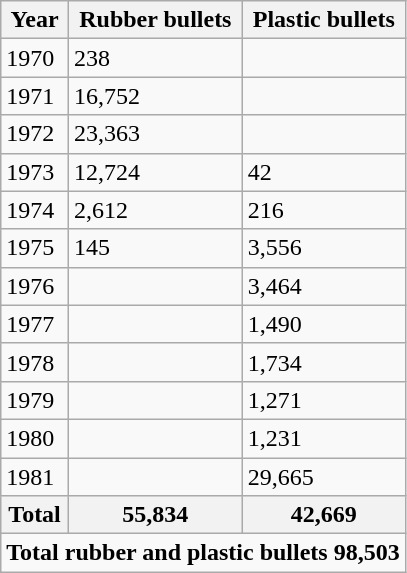<table class="wikitable floatright">
<tr>
<th>Year</th>
<th>Rubber bullets</th>
<th>Plastic bullets</th>
</tr>
<tr>
<td>1970</td>
<td>238</td>
<td></td>
</tr>
<tr>
<td>1971</td>
<td>16,752</td>
<td></td>
</tr>
<tr>
<td>1972</td>
<td>23,363</td>
<td></td>
</tr>
<tr>
<td>1973</td>
<td>12,724</td>
<td>42</td>
</tr>
<tr>
<td>1974</td>
<td>2,612</td>
<td>216</td>
</tr>
<tr>
<td>1975</td>
<td>145</td>
<td>3,556</td>
</tr>
<tr>
<td>1976</td>
<td></td>
<td>3,464</td>
</tr>
<tr>
<td>1977</td>
<td></td>
<td>1,490</td>
</tr>
<tr>
<td>1978</td>
<td></td>
<td>1,734</td>
</tr>
<tr>
<td>1979</td>
<td></td>
<td>1,271</td>
</tr>
<tr>
<td>1980</td>
<td></td>
<td>1,231</td>
</tr>
<tr>
<td>1981</td>
<td></td>
<td>29,665</td>
</tr>
<tr>
<th>Total</th>
<th>55,834</th>
<th>42,669</th>
</tr>
<tr>
<td colspan="3" style="text-align:center; font-size: normal;"><strong>Total rubber and plastic bullets 98,503</strong></td>
</tr>
</table>
